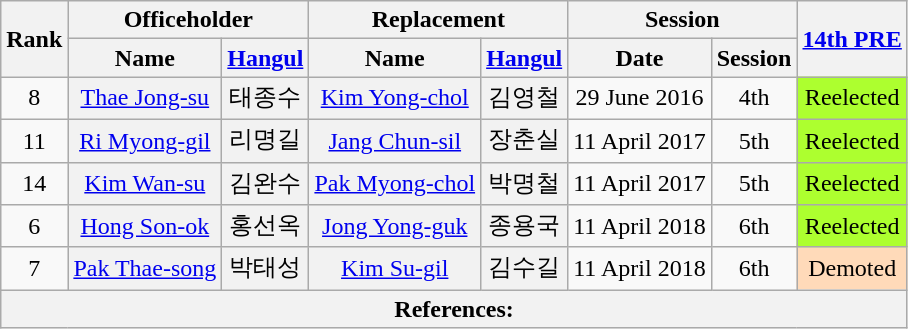<table class="wikitable sortable">
<tr>
<th rowspan="2">Rank</th>
<th colspan="2">Officeholder</th>
<th colspan="2">Replacement</th>
<th colspan="2">Session</th>
<th rowspan="2"><a href='#'>14th PRE</a></th>
</tr>
<tr>
<th>Name</th>
<th class="unsortable"><a href='#'>Hangul</a></th>
<th>Name</th>
<th class="unsortable"><a href='#'>Hangul</a></th>
<th>Date</th>
<th>Session</th>
</tr>
<tr>
<td align="center">8</td>
<th align="center" scope="row" style="font-weight:normal;"><a href='#'>Thae Jong-su</a></th>
<th align="center" scope="row" style="font-weight:normal;">태종수</th>
<th align="center" scope="row" style="font-weight:normal;"><a href='#'>Kim Yong-chol</a></th>
<th align="center" scope="row" style="font-weight:normal;">김영철</th>
<td align="center">29 June 2016</td>
<td align="center">4th</td>
<td align="center" style="background: GreenYellow">Reelected</td>
</tr>
<tr>
<td align="center">11</td>
<th align="center" scope="row" style="font-weight:normal;"><a href='#'>Ri Myong-gil</a></th>
<th align="center" scope="row" style="font-weight:normal;">리명길</th>
<th align="center" scope="row" style="font-weight:normal;"><a href='#'>Jang Chun-sil</a></th>
<th align="center" scope="row" style="font-weight:normal;">장춘실</th>
<td align="center">11 April 2017</td>
<td align="center">5th</td>
<td align="center" style="background: GreenYellow">Reelected</td>
</tr>
<tr>
<td align="center">14</td>
<th align="center" scope="row" style="font-weight:normal;"><a href='#'>Kim Wan-su</a></th>
<th align="center" scope="row" style="font-weight:normal;">김완수</th>
<th align="center" scope="row" style="font-weight:normal;"><a href='#'>Pak Myong-chol</a></th>
<th align="center" scope="row" style="font-weight:normal;">박명철</th>
<td align="center">11 April 2017</td>
<td align="center">5th</td>
<td align="center" style="background: GreenYellow">Reelected</td>
</tr>
<tr>
<td align="center">6</td>
<th align="center" scope="row" style="font-weight:normal;"><a href='#'>Hong Son-ok</a></th>
<th align="center" scope="row" style="font-weight:normal;">홍선옥</th>
<th align="center" scope="row" style="font-weight:normal;"><a href='#'>Jong Yong-guk</a></th>
<th align="center" scope="row" style="font-weight:normal;">종용국</th>
<td align="center">11 April 2018</td>
<td align="center">6th</td>
<td align="center" style="background: GreenYellow">Reelected</td>
</tr>
<tr>
<td align="center">7</td>
<th align="center" scope="row" style="font-weight:normal;"><a href='#'>Pak Thae-song</a></th>
<th align="center" scope="row" style="font-weight:normal;">박태성</th>
<th align="center" scope="row" style="font-weight:normal;"><a href='#'>Kim Su-gil</a></th>
<th align="center" scope="row" style="font-weight:normal;">김수길</th>
<td align="center">11 April 2018</td>
<td align="center">6th</td>
<td style="background: PeachPuff" align="center">Demoted</td>
</tr>
<tr>
<th colspan="8" unsortable><strong>References:</strong><br></th>
</tr>
</table>
